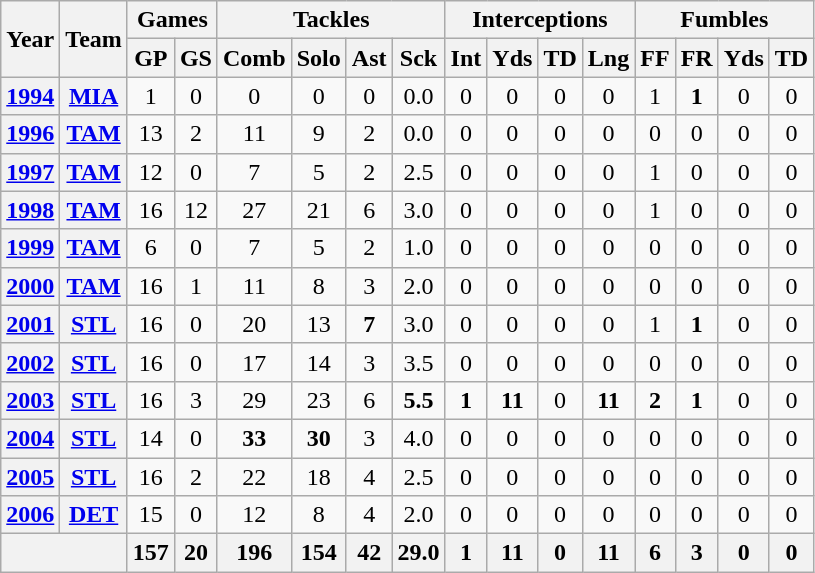<table class="wikitable" style="text-align:center">
<tr>
<th rowspan="2">Year</th>
<th rowspan="2">Team</th>
<th colspan="2">Games</th>
<th colspan="4">Tackles</th>
<th colspan="4">Interceptions</th>
<th colspan="4">Fumbles</th>
</tr>
<tr>
<th>GP</th>
<th>GS</th>
<th>Comb</th>
<th>Solo</th>
<th>Ast</th>
<th>Sck</th>
<th>Int</th>
<th>Yds</th>
<th>TD</th>
<th>Lng</th>
<th>FF</th>
<th>FR</th>
<th>Yds</th>
<th>TD</th>
</tr>
<tr>
<th><a href='#'>1994</a></th>
<th><a href='#'>MIA</a></th>
<td>1</td>
<td>0</td>
<td>0</td>
<td>0</td>
<td>0</td>
<td>0.0</td>
<td>0</td>
<td>0</td>
<td>0</td>
<td>0</td>
<td>1</td>
<td><strong>1</strong></td>
<td>0</td>
<td>0</td>
</tr>
<tr>
<th><a href='#'>1996</a></th>
<th><a href='#'>TAM</a></th>
<td>13</td>
<td>2</td>
<td>11</td>
<td>9</td>
<td>2</td>
<td>0.0</td>
<td>0</td>
<td>0</td>
<td>0</td>
<td>0</td>
<td>0</td>
<td>0</td>
<td>0</td>
<td>0</td>
</tr>
<tr>
<th><a href='#'>1997</a></th>
<th><a href='#'>TAM</a></th>
<td>12</td>
<td>0</td>
<td>7</td>
<td>5</td>
<td>2</td>
<td>2.5</td>
<td>0</td>
<td>0</td>
<td>0</td>
<td>0</td>
<td>1</td>
<td>0</td>
<td>0</td>
<td>0</td>
</tr>
<tr>
<th><a href='#'>1998</a></th>
<th><a href='#'>TAM</a></th>
<td>16</td>
<td>12</td>
<td>27</td>
<td>21</td>
<td>6</td>
<td>3.0</td>
<td>0</td>
<td>0</td>
<td>0</td>
<td>0</td>
<td>1</td>
<td>0</td>
<td>0</td>
<td>0</td>
</tr>
<tr>
<th><a href='#'>1999</a></th>
<th><a href='#'>TAM</a></th>
<td>6</td>
<td>0</td>
<td>7</td>
<td>5</td>
<td>2</td>
<td>1.0</td>
<td>0</td>
<td>0</td>
<td>0</td>
<td>0</td>
<td>0</td>
<td>0</td>
<td>0</td>
<td>0</td>
</tr>
<tr>
<th><a href='#'>2000</a></th>
<th><a href='#'>TAM</a></th>
<td>16</td>
<td>1</td>
<td>11</td>
<td>8</td>
<td>3</td>
<td>2.0</td>
<td>0</td>
<td>0</td>
<td>0</td>
<td>0</td>
<td>0</td>
<td>0</td>
<td>0</td>
<td>0</td>
</tr>
<tr>
<th><a href='#'>2001</a></th>
<th><a href='#'>STL</a></th>
<td>16</td>
<td>0</td>
<td>20</td>
<td>13</td>
<td><strong>7</strong></td>
<td>3.0</td>
<td>0</td>
<td>0</td>
<td>0</td>
<td>0</td>
<td>1</td>
<td><strong>1</strong></td>
<td>0</td>
<td>0</td>
</tr>
<tr>
<th><a href='#'>2002</a></th>
<th><a href='#'>STL</a></th>
<td>16</td>
<td>0</td>
<td>17</td>
<td>14</td>
<td>3</td>
<td>3.5</td>
<td>0</td>
<td>0</td>
<td>0</td>
<td>0</td>
<td>0</td>
<td>0</td>
<td>0</td>
<td>0</td>
</tr>
<tr>
<th><a href='#'>2003</a></th>
<th><a href='#'>STL</a></th>
<td>16</td>
<td>3</td>
<td>29</td>
<td>23</td>
<td>6</td>
<td><strong>5.5</strong></td>
<td><strong>1</strong></td>
<td><strong>11</strong></td>
<td>0</td>
<td><strong>11</strong></td>
<td><strong>2</strong></td>
<td><strong>1</strong></td>
<td>0</td>
<td>0</td>
</tr>
<tr>
<th><a href='#'>2004</a></th>
<th><a href='#'>STL</a></th>
<td>14</td>
<td>0</td>
<td><strong>33</strong></td>
<td><strong>30</strong></td>
<td>3</td>
<td>4.0</td>
<td>0</td>
<td>0</td>
<td>0</td>
<td>0</td>
<td>0</td>
<td>0</td>
<td>0</td>
<td>0</td>
</tr>
<tr>
<th><a href='#'>2005</a></th>
<th><a href='#'>STL</a></th>
<td>16</td>
<td>2</td>
<td>22</td>
<td>18</td>
<td>4</td>
<td>2.5</td>
<td>0</td>
<td>0</td>
<td>0</td>
<td>0</td>
<td>0</td>
<td>0</td>
<td>0</td>
<td>0</td>
</tr>
<tr>
<th><a href='#'>2006</a></th>
<th><a href='#'>DET</a></th>
<td>15</td>
<td>0</td>
<td>12</td>
<td>8</td>
<td>4</td>
<td>2.0</td>
<td>0</td>
<td>0</td>
<td>0</td>
<td>0</td>
<td>0</td>
<td>0</td>
<td>0</td>
<td>0</td>
</tr>
<tr>
<th colspan="2"></th>
<th>157</th>
<th>20</th>
<th>196</th>
<th>154</th>
<th>42</th>
<th>29.0</th>
<th>1</th>
<th>11</th>
<th>0</th>
<th>11</th>
<th>6</th>
<th>3</th>
<th>0</th>
<th>0</th>
</tr>
</table>
